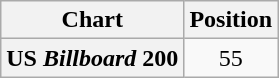<table class="wikitable plainrowheaders" style="text-align:center">
<tr>
<th scope="col">Chart</th>
<th scope="col">Position</th>
</tr>
<tr>
<th scope="row">US <em>Billboard</em> 200</th>
<td>55</td>
</tr>
</table>
